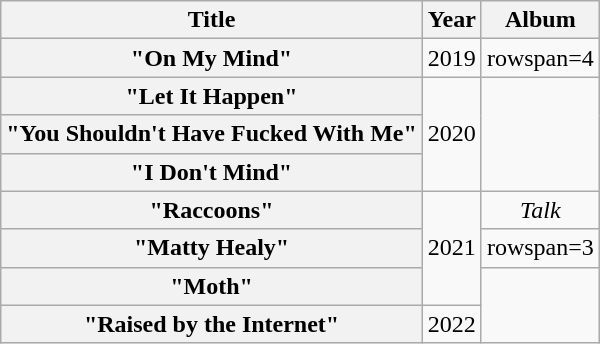<table class="wikitable plainrowheaders" style="text-align:center;">
<tr>
<th scope="col">Title</th>
<th scope="col">Year</th>
<th scope="col">Album</th>
</tr>
<tr>
<th scope="row">"On My Mind"</th>
<td>2019</td>
<td>rowspan=4 </td>
</tr>
<tr>
<th scope="row">"Let It Happen"</th>
<td rowspan="3">2020</td>
</tr>
<tr>
<th scope="row">"You Shouldn't Have Fucked With Me"</th>
</tr>
<tr>
<th scope="row">"I Don't Mind"</th>
</tr>
<tr>
<th scope="row">"Raccoons"</th>
<td rowspan="3">2021</td>
<td><em>Talk</em></td>
</tr>
<tr>
<th scope="row">"Matty Healy"</th>
<td>rowspan=3 </td>
</tr>
<tr>
<th scope="row">"Moth"</th>
</tr>
<tr>
<th scope="row">"Raised by the Internet"</th>
<td>2022</td>
</tr>
</table>
